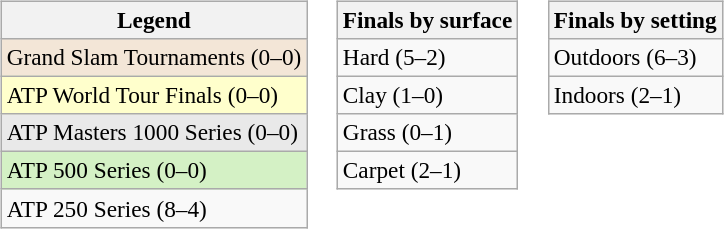<table>
<tr valign=top>
<td><br><table class=wikitable style=font-size:97%>
<tr>
<th>Legend</th>
</tr>
<tr style="background:#f3e6d7;">
<td>Grand Slam Tournaments (0–0)</td>
</tr>
<tr style="background:#ffc;">
<td>ATP World Tour Finals (0–0)</td>
</tr>
<tr style="background:#e9e9e9;">
<td>ATP Masters 1000 Series (0–0)</td>
</tr>
<tr style="background:#d4f1c5;">
<td>ATP 500 Series (0–0)</td>
</tr>
<tr>
<td>ATP 250 Series (8–4)</td>
</tr>
</table>
</td>
<td><br><table class=wikitable style=font-size:97%>
<tr>
<th>Finals by surface</th>
</tr>
<tr>
<td>Hard (5–2)</td>
</tr>
<tr>
<td>Clay (1–0)</td>
</tr>
<tr>
<td>Grass (0–1)</td>
</tr>
<tr>
<td>Carpet (2–1)</td>
</tr>
</table>
</td>
<td><br><table class=wikitable style=font-size:97%>
<tr>
<th>Finals by setting</th>
</tr>
<tr>
<td>Outdoors (6–3)</td>
</tr>
<tr>
<td>Indoors (2–1)</td>
</tr>
</table>
</td>
</tr>
</table>
